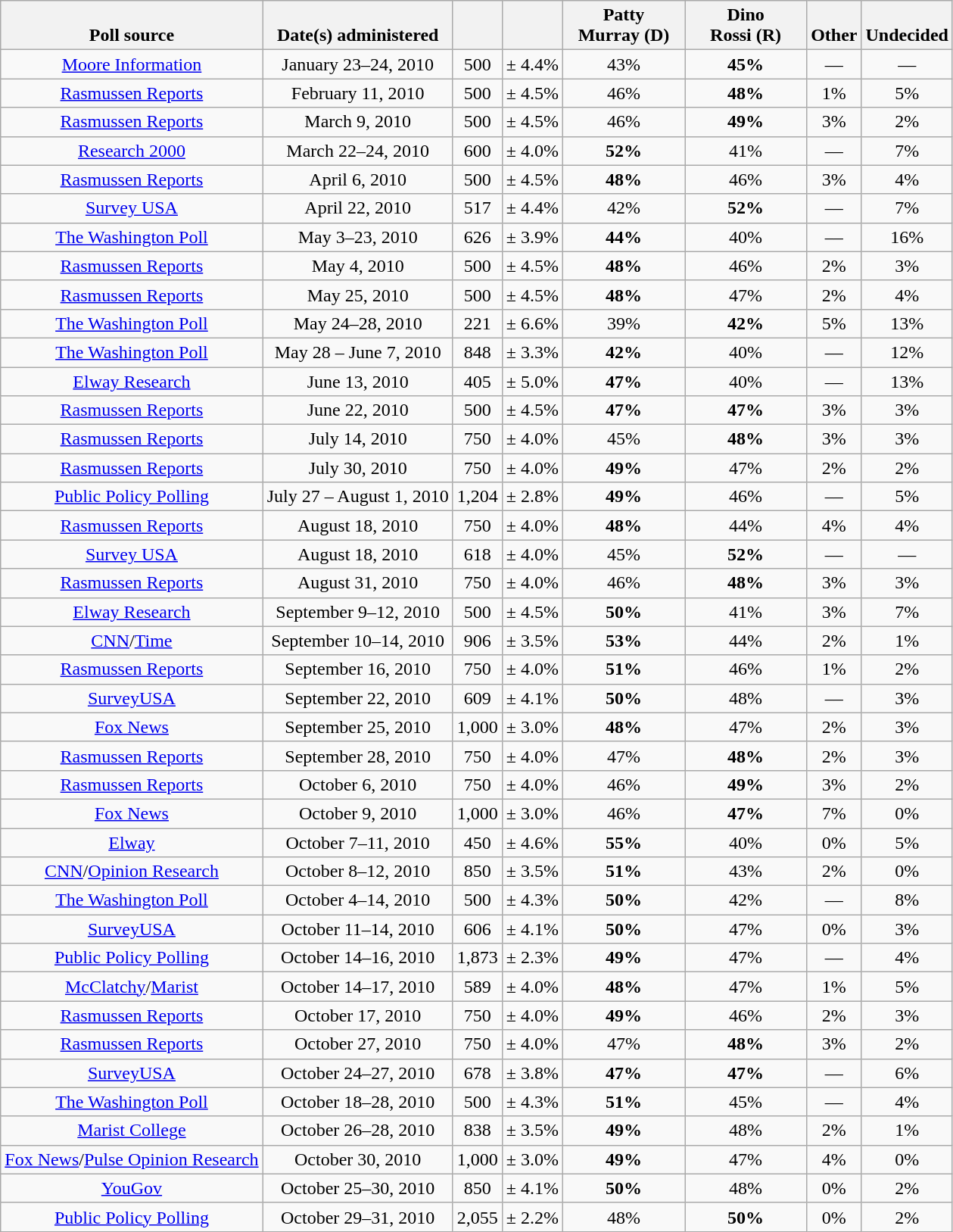<table class="wikitable" style="text-align:center">
<tr valign=bottom>
<th>Poll source</th>
<th>Date(s) administered</th>
<th></th>
<th></th>
<th style="width:100px;">Patty<br>Murray (D)</th>
<th style="width:100px;">Dino<br>Rossi (R)</th>
<th>Other</th>
<th>Undecided</th>
</tr>
<tr>
<td><a href='#'>Moore Information</a></td>
<td>January 23–24, 2010</td>
<td>500</td>
<td>± 4.4%</td>
<td>43%</td>
<td><strong>45%</strong></td>
<td>––</td>
<td>––</td>
</tr>
<tr>
<td><a href='#'>Rasmussen Reports</a></td>
<td>February 11, 2010</td>
<td>500</td>
<td>± 4.5%</td>
<td>46%</td>
<td><strong>48%</strong></td>
<td>1%</td>
<td>5%</td>
</tr>
<tr>
<td><a href='#'>Rasmussen Reports</a></td>
<td>March 9, 2010</td>
<td>500</td>
<td>± 4.5%</td>
<td>46%</td>
<td><strong>49%</strong></td>
<td>3%</td>
<td>2%</td>
</tr>
<tr>
<td><a href='#'>Research 2000</a></td>
<td>March 22–24, 2010</td>
<td>600</td>
<td>± 4.0%</td>
<td><strong>52%</strong></td>
<td>41%</td>
<td>––</td>
<td>7%</td>
</tr>
<tr>
<td><a href='#'>Rasmussen Reports</a></td>
<td>April 6, 2010</td>
<td>500</td>
<td>± 4.5%</td>
<td><strong>48%</strong></td>
<td>46%</td>
<td>3%</td>
<td>4%</td>
</tr>
<tr>
<td><a href='#'>Survey USA</a></td>
<td>April 22, 2010</td>
<td>517</td>
<td>± 4.4%</td>
<td>42%</td>
<td><strong>52%</strong></td>
<td>––</td>
<td>7%</td>
</tr>
<tr>
<td><a href='#'>The Washington Poll</a></td>
<td>May 3–23, 2010</td>
<td>626</td>
<td>± 3.9%</td>
<td><strong>44%</strong></td>
<td>40%</td>
<td>––</td>
<td>16%</td>
</tr>
<tr>
<td><a href='#'>Rasmussen Reports</a></td>
<td>May 4, 2010</td>
<td>500</td>
<td>± 4.5%</td>
<td><strong>48%</strong></td>
<td>46%</td>
<td>2%</td>
<td>3%</td>
</tr>
<tr>
<td><a href='#'>Rasmussen Reports</a></td>
<td>May 25, 2010</td>
<td>500</td>
<td>± 4.5%</td>
<td><strong>48%</strong></td>
<td>47%</td>
<td>2%</td>
<td>4%</td>
</tr>
<tr>
<td><a href='#'>The Washington Poll</a></td>
<td>May 24–28, 2010</td>
<td>221</td>
<td>± 6.6%</td>
<td>39%</td>
<td><strong>42%</strong></td>
<td>5%</td>
<td>13%</td>
</tr>
<tr>
<td><a href='#'>The Washington Poll</a></td>
<td>May 28 – June 7, 2010</td>
<td>848</td>
<td>± 3.3%</td>
<td><strong>42%</strong></td>
<td>40%</td>
<td>––</td>
<td>12%</td>
</tr>
<tr>
<td><a href='#'>Elway Research</a></td>
<td>June 13, 2010</td>
<td>405</td>
<td>± 5.0%</td>
<td><strong>47%</strong></td>
<td>40%</td>
<td>––</td>
<td>13%</td>
</tr>
<tr>
<td><a href='#'>Rasmussen Reports</a></td>
<td>June 22, 2010</td>
<td>500</td>
<td>± 4.5%</td>
<td><strong>47%</strong></td>
<td><strong>47%</strong></td>
<td>3%</td>
<td>3%</td>
</tr>
<tr>
<td><a href='#'>Rasmussen Reports</a></td>
<td>July 14, 2010</td>
<td>750</td>
<td>± 4.0%</td>
<td>45%</td>
<td><strong>48%</strong></td>
<td>3%</td>
<td>3%</td>
</tr>
<tr>
<td><a href='#'>Rasmussen Reports</a></td>
<td>July 30, 2010</td>
<td>750</td>
<td>± 4.0%</td>
<td><strong>49%</strong></td>
<td>47%</td>
<td>2%</td>
<td>2%</td>
</tr>
<tr>
<td><a href='#'>Public Policy Polling</a></td>
<td>July 27 – August 1, 2010</td>
<td>1,204</td>
<td>± 2.8%</td>
<td><strong>49%</strong></td>
<td>46%</td>
<td>––</td>
<td>5%</td>
</tr>
<tr>
<td><a href='#'>Rasmussen Reports</a></td>
<td>August 18, 2010</td>
<td>750</td>
<td>± 4.0%</td>
<td><strong>48%</strong></td>
<td>44%</td>
<td>4%</td>
<td>4%</td>
</tr>
<tr>
<td><a href='#'>Survey USA</a></td>
<td>August 18, 2010</td>
<td>618</td>
<td>± 4.0%</td>
<td>45%</td>
<td><strong>52%</strong></td>
<td>––</td>
<td>––</td>
</tr>
<tr>
<td><a href='#'>Rasmussen Reports</a></td>
<td>August 31, 2010</td>
<td>750</td>
<td>± 4.0%</td>
<td> 46%</td>
<td><strong>48%</strong></td>
<td>3%</td>
<td>3%</td>
</tr>
<tr>
<td><a href='#'>Elway Research</a></td>
<td>September 9–12, 2010</td>
<td>500</td>
<td>± 4.5%</td>
<td><strong>50%</strong></td>
<td> 41%</td>
<td> 3%</td>
<td> 7%</td>
</tr>
<tr>
<td><a href='#'>CNN</a>/<a href='#'>Time</a></td>
<td>September 10–14, 2010</td>
<td>906</td>
<td>± 3.5%</td>
<td><strong>53%</strong></td>
<td> 44%</td>
<td> 2%</td>
<td> 1%</td>
</tr>
<tr>
<td><a href='#'>Rasmussen Reports</a></td>
<td>September 16, 2010</td>
<td>750</td>
<td>± 4.0%</td>
<td><strong>51%</strong></td>
<td> 46%</td>
<td> 1%</td>
<td> 2%</td>
</tr>
<tr>
<td><a href='#'>SurveyUSA</a></td>
<td>September 22, 2010</td>
<td>609</td>
<td>± 4.1%</td>
<td><strong>50%</strong></td>
<td> 48%</td>
<td>––</td>
<td> 3%</td>
</tr>
<tr>
<td><a href='#'>Fox News</a></td>
<td>September 25, 2010</td>
<td>1,000</td>
<td>± 3.0%</td>
<td><strong>48%</strong></td>
<td>47%</td>
<td>2%</td>
<td> 3%</td>
</tr>
<tr>
<td><a href='#'>Rasmussen Reports</a></td>
<td>September 28, 2010</td>
<td>750</td>
<td>± 4.0%</td>
<td>47%</td>
<td><strong>48%</strong></td>
<td>2%</td>
<td> 3%</td>
</tr>
<tr>
<td><a href='#'>Rasmussen Reports</a></td>
<td>October 6, 2010</td>
<td>750</td>
<td>± 4.0%</td>
<td>46%</td>
<td><strong>49%</strong></td>
<td>3%</td>
<td> 2%</td>
</tr>
<tr>
<td><a href='#'>Fox News</a></td>
<td>October 9, 2010</td>
<td>1,000</td>
<td>± 3.0%</td>
<td>46%</td>
<td><strong>47%</strong></td>
<td>7%</td>
<td> 0%</td>
</tr>
<tr>
<td><a href='#'>Elway</a></td>
<td>October 7–11, 2010</td>
<td>450</td>
<td>± 4.6%</td>
<td><strong>55%</strong></td>
<td>40%</td>
<td> 0%</td>
<td> 5%</td>
</tr>
<tr>
<td><a href='#'>CNN</a>/<a href='#'>Opinion Research</a></td>
<td>October 8–12, 2010</td>
<td>850</td>
<td>± 3.5%</td>
<td><strong>51%</strong></td>
<td>43%</td>
<td>2%</td>
<td> 0%</td>
</tr>
<tr>
<td><a href='#'>The Washington Poll</a></td>
<td>October 4–14, 2010</td>
<td>500</td>
<td>± 4.3%</td>
<td><strong>50%</strong></td>
<td>42%</td>
<td>––</td>
<td>8%</td>
</tr>
<tr>
<td><a href='#'>SurveyUSA</a></td>
<td>October 11–14, 2010</td>
<td>606</td>
<td>± 4.1%</td>
<td><strong>50%</strong></td>
<td>47%</td>
<td>0%</td>
<td> 3%</td>
</tr>
<tr>
<td><a href='#'>Public Policy Polling</a></td>
<td>October 14–16, 2010</td>
<td>1,873</td>
<td>± 2.3%</td>
<td><strong>49%</strong></td>
<td>47%</td>
<td>––</td>
<td>4%</td>
</tr>
<tr>
<td><a href='#'>McClatchy</a>/<a href='#'>Marist</a></td>
<td>October 14–17, 2010</td>
<td>589</td>
<td>± 4.0%</td>
<td><strong>48%</strong></td>
<td>47%</td>
<td> 1%</td>
<td>5%</td>
</tr>
<tr>
<td><a href='#'>Rasmussen Reports</a></td>
<td>October 17, 2010</td>
<td>750</td>
<td>± 4.0%</td>
<td><strong>49%</strong></td>
<td>46%</td>
<td> 2%</td>
<td>3%</td>
</tr>
<tr>
<td><a href='#'>Rasmussen Reports</a></td>
<td>October 27, 2010</td>
<td>750</td>
<td>± 4.0%</td>
<td>47%</td>
<td><strong>48%</strong></td>
<td> 3%</td>
<td>2%</td>
</tr>
<tr>
<td><a href='#'>SurveyUSA</a></td>
<td>October 24–27, 2010</td>
<td>678</td>
<td>± 3.8%</td>
<td> <strong>47%</strong></td>
<td> <strong>47%</strong></td>
<td> ––</td>
<td>6%</td>
</tr>
<tr>
<td><a href='#'>The Washington Poll</a></td>
<td>October 18–28, 2010</td>
<td>500</td>
<td>± 4.3%</td>
<td><strong>51%</strong></td>
<td>45%</td>
<td>––</td>
<td>4%</td>
</tr>
<tr>
<td><a href='#'>Marist College</a></td>
<td>October 26–28, 2010</td>
<td>838</td>
<td>± 3.5%</td>
<td><strong>49%</strong></td>
<td>48%</td>
<td>2%</td>
<td>1%</td>
</tr>
<tr>
<td><a href='#'>Fox News</a>/<a href='#'>Pulse Opinion Research</a></td>
<td>October 30, 2010</td>
<td>1,000</td>
<td>± 3.0%</td>
<td><strong>49%</strong></td>
<td>47%</td>
<td>4%</td>
<td>0%</td>
</tr>
<tr>
<td><a href='#'>YouGov</a></td>
<td>October 25–30, 2010</td>
<td>850</td>
<td>± 4.1%</td>
<td><strong>50%</strong></td>
<td>48%</td>
<td>0%</td>
<td>2%</td>
</tr>
<tr>
<td><a href='#'>Public Policy Polling</a></td>
<td>October 29–31, 2010</td>
<td>2,055</td>
<td>± 2.2%</td>
<td>48%</td>
<td><strong>50%</strong></td>
<td>0%</td>
<td>2%</td>
</tr>
</table>
